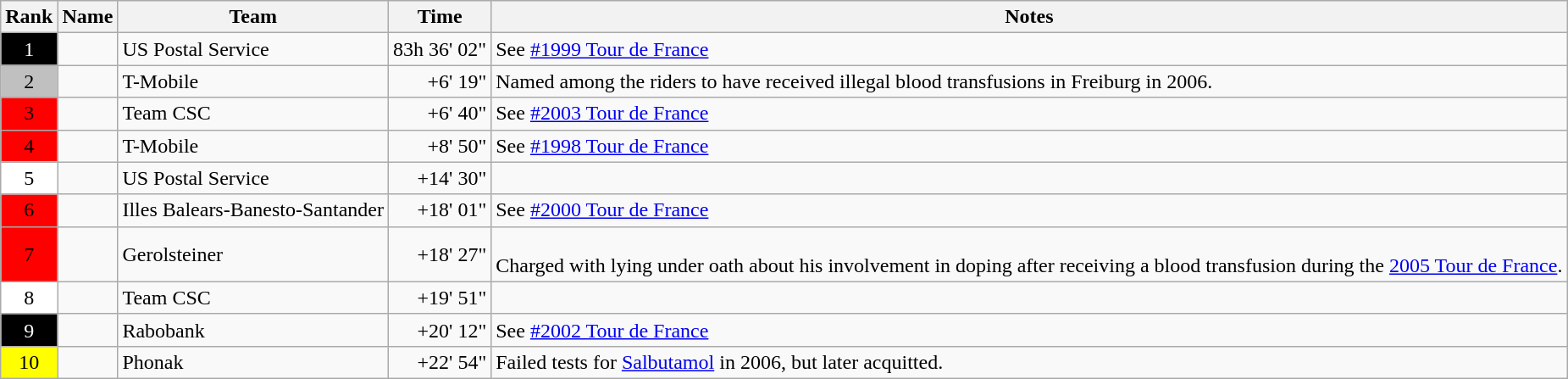<table class="wikitable" style="margin-bottom:0;">
<tr>
<th>Rank</th>
<th>Name</th>
<th>Team</th>
<th>Time</th>
<th>Notes</th>
</tr>
<tr>
<td style="text-align:center;background:black;color:white">1</td>
<td nowrap></td>
<td>US Postal Service</td>
<td align=right nowrap>83h 36' 02"</td>
<td>See <a href='#'>#1999 Tour de France</a></td>
</tr>
<tr>
<td style="text-align:center;background:silver">2</td>
<td nowrap></td>
<td>T-Mobile</td>
<td align=right>+6' 19"</td>
<td>Named among the riders to have received illegal blood transfusions in Freiburg in 2006.</td>
</tr>
<tr>
<td style="text-align:center;background:red">3</td>
<td nowrap></td>
<td>Team CSC</td>
<td align=right>+6' 40"</td>
<td>See <a href='#'>#2003 Tour de France</a></td>
</tr>
<tr>
<td style="text-align:center;background:red">4</td>
<td nowrap></td>
<td>T-Mobile</td>
<td align=right>+8' 50"</td>
<td>See <a href='#'>#1998 Tour de France</a></td>
</tr>
<tr>
<td style="text-align:center;background:white">5</td>
<td nowrap></td>
<td>US Postal Service</td>
<td align=right>+14' 30"</td>
<td></td>
</tr>
<tr>
<td style="text-align:center;background:red">6</td>
<td nowrap></td>
<td>Illes Balears-Banesto-Santander</td>
<td align=right>+18' 01"</td>
<td>See <a href='#'>#2000 Tour de France</a></td>
</tr>
<tr>
<td style="text-align:center;background:red">7</td>
<td nowrap></td>
<td>Gerolsteiner</td>
<td align=right>+18' 27"</td>
<td><br>Charged with lying under oath about his involvement in doping after receiving a blood transfusion during the <a href='#'>2005 Tour de France</a>.</td>
</tr>
<tr>
<td style="text-align:center;background:white;">8</td>
<td nowrap></td>
<td>Team CSC</td>
<td align=right>+19' 51"</td>
<td></td>
</tr>
<tr>
<td style="text-align:center;background:black;color:white">9</td>
<td nowrap></td>
<td>Rabobank</td>
<td align=right>+20' 12"</td>
<td>See <a href='#'>#2002 Tour de France</a></td>
</tr>
<tr>
<td style="text-align:center;background:yellow;">10</td>
<td nowrap></td>
<td>Phonak</td>
<td align=right>+22' 54"</td>
<td>Failed tests for <a href='#'>Salbutamol</a> in 2006, but later acquitted.</td>
</tr>
</table>
